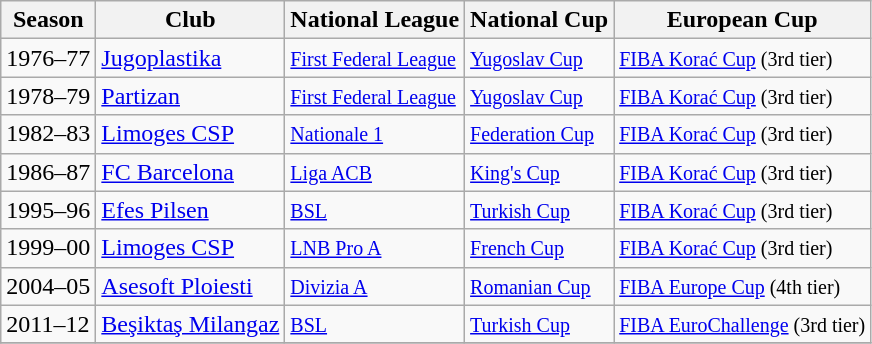<table class=wikitable>
<tr>
<th>Season</th>
<th>Club</th>
<th>National League</th>
<th>National Cup</th>
<th>European Cup</th>
</tr>
<tr>
<td>1976–77</td>
<td> <a href='#'>Jugoplastika</a></td>
<td><small><a href='#'>First Federal League</a></small></td>
<td><small><a href='#'>Yugoslav Cup</a></small></td>
<td><small><a href='#'>FIBA Korać Cup</a> (3rd tier)</small></td>
</tr>
<tr>
<td>1978–79</td>
<td> <a href='#'>Partizan</a></td>
<td><small><a href='#'>First Federal League</a></small></td>
<td><small><a href='#'>Yugoslav Cup</a></small></td>
<td><small><a href='#'>FIBA Korać Cup</a> (3rd tier)</small></td>
</tr>
<tr>
<td>1982–83</td>
<td> <a href='#'>Limoges CSP</a></td>
<td><small><a href='#'>Nationale 1</a></small></td>
<td><small><a href='#'>Federation Cup</a></small></td>
<td><small><a href='#'>FIBA Korać Cup</a> (3rd tier)</small></td>
</tr>
<tr>
<td>1986–87</td>
<td> <a href='#'>FC Barcelona</a></td>
<td><small><a href='#'>Liga ACB</a></small></td>
<td><small><a href='#'>King's Cup</a></small></td>
<td><small><a href='#'>FIBA Korać Cup</a> (3rd tier)</small></td>
</tr>
<tr>
<td>1995–96</td>
<td> <a href='#'>Efes Pilsen</a></td>
<td><small><a href='#'>BSL</a></small></td>
<td><small><a href='#'>Turkish Cup</a></small></td>
<td><small><a href='#'>FIBA Korać Cup</a> (3rd tier)</small></td>
</tr>
<tr>
<td>1999–00</td>
<td> <a href='#'>Limoges CSP</a></td>
<td><small><a href='#'>LNB Pro A</a></small></td>
<td><small><a href='#'>French Cup</a></small></td>
<td><small><a href='#'>FIBA Korać Cup</a> (3rd tier)</small></td>
</tr>
<tr>
<td>2004–05</td>
<td> <a href='#'>Asesoft Ploiesti</a></td>
<td><small><a href='#'>Divizia A</a></small></td>
<td><small> <a href='#'>Romanian Cup</a></small></td>
<td><small><a href='#'>FIBA Europe Cup</a> (4th tier)</small></td>
</tr>
<tr>
<td>2011–12</td>
<td> <a href='#'>Beşiktaş Milangaz</a></td>
<td><small><a href='#'>BSL</a></small></td>
<td><small><a href='#'>Turkish Cup</a></small></td>
<td><small><a href='#'>FIBA EuroChallenge</a> (3rd tier)</small></td>
</tr>
<tr>
</tr>
</table>
